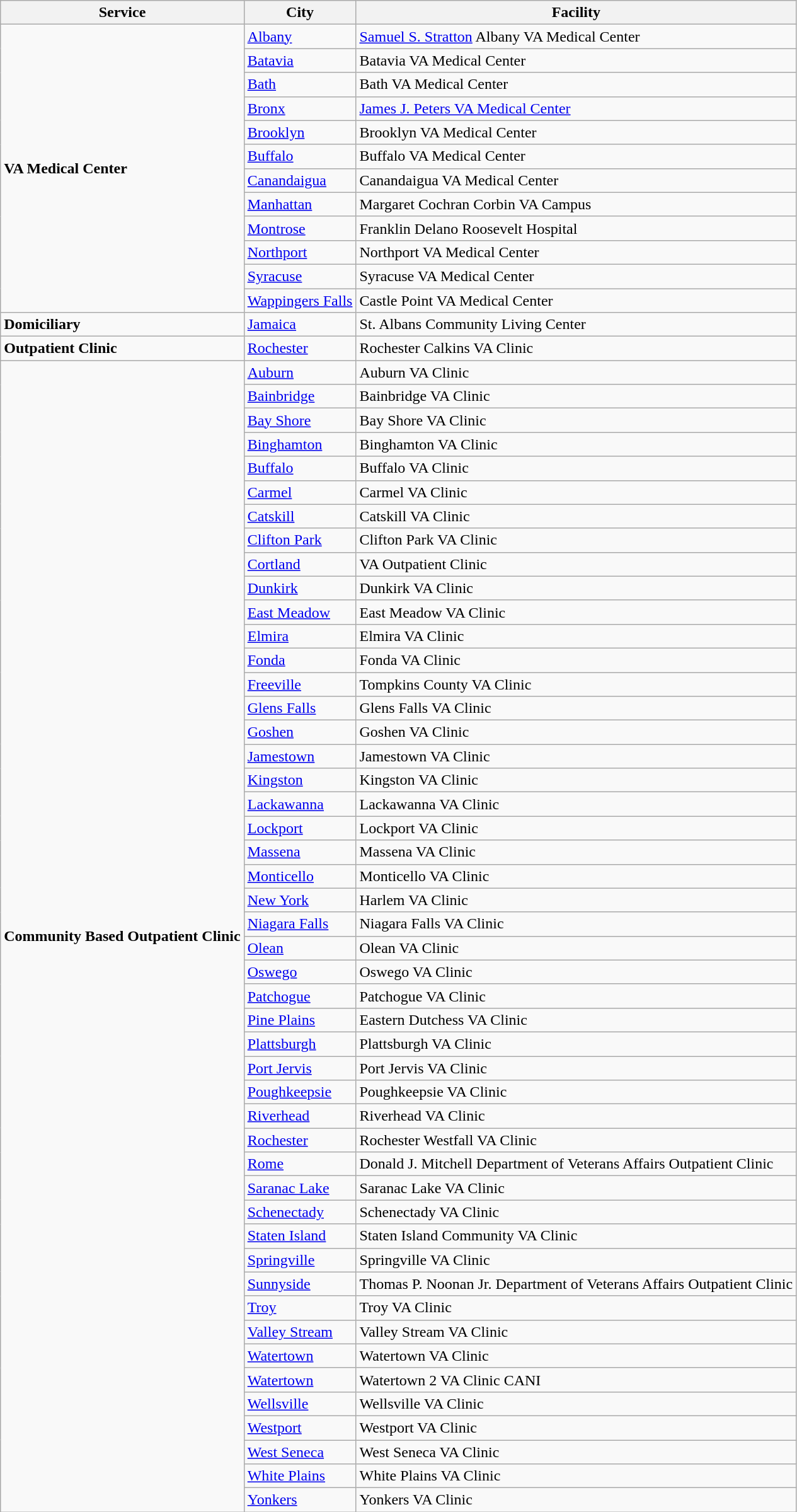<table class="wikitable">
<tr>
<th>Service</th>
<th>City</th>
<th>Facility</th>
</tr>
<tr>
<td rowspan=12><strong>VA Medical Center</strong></td>
<td><a href='#'>Albany</a></td>
<td><a href='#'>Samuel S. Stratton</a> Albany VA Medical Center</td>
</tr>
<tr>
<td><a href='#'>Batavia</a></td>
<td>Batavia VA Medical Center</td>
</tr>
<tr>
<td><a href='#'>Bath</a></td>
<td>Bath VA Medical Center</td>
</tr>
<tr>
<td><a href='#'>Bronx</a></td>
<td><a href='#'>James J. Peters VA Medical Center</a></td>
</tr>
<tr>
<td><a href='#'>Brooklyn</a></td>
<td>Brooklyn VA Medical Center</td>
</tr>
<tr>
<td><a href='#'>Buffalo</a></td>
<td>Buffalo VA Medical Center</td>
</tr>
<tr>
<td><a href='#'>Canandaigua</a></td>
<td>Canandaigua VA Medical Center</td>
</tr>
<tr>
<td><a href='#'>Manhattan</a></td>
<td>Margaret Cochran Corbin VA Campus</td>
</tr>
<tr>
<td><a href='#'>Montrose</a></td>
<td>Franklin Delano Roosevelt Hospital</td>
</tr>
<tr>
<td><a href='#'>Northport</a></td>
<td>Northport VA Medical Center</td>
</tr>
<tr>
<td><a href='#'>Syracuse</a></td>
<td>Syracuse VA Medical Center</td>
</tr>
<tr>
<td><a href='#'>Wappingers Falls</a></td>
<td>Castle Point VA Medical Center</td>
</tr>
<tr>
<td><strong>Domiciliary</strong></td>
<td><a href='#'>Jamaica</a></td>
<td>St. Albans Community Living Center</td>
</tr>
<tr>
<td><strong>Outpatient Clinic</strong></td>
<td><a href='#'>Rochester</a></td>
<td>Rochester Calkins VA Clinic</td>
</tr>
<tr>
<td rowspan=48><strong>Community Based Outpatient Clinic</strong></td>
<td><a href='#'>Auburn</a></td>
<td>Auburn VA Clinic</td>
</tr>
<tr>
<td><a href='#'>Bainbridge</a></td>
<td>Bainbridge VA Clinic</td>
</tr>
<tr>
<td><a href='#'>Bay Shore</a></td>
<td>Bay Shore VA Clinic</td>
</tr>
<tr>
<td><a href='#'>Binghamton</a></td>
<td>Binghamton VA Clinic</td>
</tr>
<tr>
<td><a href='#'>Buffalo</a></td>
<td>Buffalo VA Clinic</td>
</tr>
<tr>
<td><a href='#'>Carmel</a></td>
<td>Carmel VA Clinic</td>
</tr>
<tr>
<td><a href='#'>Catskill</a></td>
<td>Catskill VA Clinic</td>
</tr>
<tr>
<td><a href='#'>Clifton Park</a></td>
<td>Clifton Park VA Clinic</td>
</tr>
<tr>
<td><a href='#'>Cortland</a></td>
<td>VA Outpatient Clinic</td>
</tr>
<tr>
<td><a href='#'>Dunkirk</a></td>
<td>Dunkirk VA Clinic</td>
</tr>
<tr>
<td><a href='#'>East Meadow</a></td>
<td>East Meadow VA Clinic</td>
</tr>
<tr>
<td><a href='#'>Elmira</a></td>
<td>Elmira VA Clinic</td>
</tr>
<tr>
<td><a href='#'>Fonda</a></td>
<td>Fonda VA Clinic</td>
</tr>
<tr>
<td><a href='#'>Freeville</a></td>
<td>Tompkins County VA Clinic</td>
</tr>
<tr>
<td><a href='#'>Glens Falls</a></td>
<td>Glens Falls VA Clinic</td>
</tr>
<tr>
<td><a href='#'>Goshen</a></td>
<td>Goshen VA Clinic</td>
</tr>
<tr>
<td><a href='#'>Jamestown</a></td>
<td>Jamestown VA Clinic</td>
</tr>
<tr>
<td><a href='#'>Kingston</a></td>
<td>Kingston VA Clinic</td>
</tr>
<tr>
<td><a href='#'>Lackawanna</a></td>
<td>Lackawanna VA Clinic</td>
</tr>
<tr>
<td><a href='#'>Lockport</a></td>
<td>Lockport VA Clinic</td>
</tr>
<tr>
<td><a href='#'>Massena</a></td>
<td>Massena VA Clinic</td>
</tr>
<tr>
<td><a href='#'>Monticello</a></td>
<td>Monticello VA Clinic</td>
</tr>
<tr>
<td><a href='#'>New York</a></td>
<td>Harlem VA Clinic</td>
</tr>
<tr>
<td><a href='#'>Niagara Falls</a></td>
<td>Niagara Falls VA Clinic</td>
</tr>
<tr>
<td><a href='#'>Olean</a></td>
<td>Olean VA Clinic</td>
</tr>
<tr>
<td><a href='#'>Oswego</a></td>
<td>Oswego VA Clinic</td>
</tr>
<tr>
<td><a href='#'>Patchogue</a></td>
<td>Patchogue VA Clinic</td>
</tr>
<tr>
<td><a href='#'>Pine Plains</a></td>
<td>Eastern Dutchess VA Clinic</td>
</tr>
<tr>
<td><a href='#'>Plattsburgh</a></td>
<td>Plattsburgh VA Clinic</td>
</tr>
<tr>
<td><a href='#'>Port Jervis</a></td>
<td>Port Jervis VA Clinic</td>
</tr>
<tr>
<td><a href='#'>Poughkeepsie</a></td>
<td>Poughkeepsie VA Clinic</td>
</tr>
<tr>
<td><a href='#'>Riverhead</a></td>
<td>Riverhead VA Clinic</td>
</tr>
<tr>
<td><a href='#'>Rochester</a></td>
<td>Rochester Westfall VA Clinic</td>
</tr>
<tr>
<td><a href='#'>Rome</a></td>
<td>Donald J. Mitchell Department of Veterans Affairs Outpatient Clinic</td>
</tr>
<tr>
<td><a href='#'>Saranac Lake</a></td>
<td>Saranac Lake VA Clinic</td>
</tr>
<tr>
<td><a href='#'>Schenectady</a></td>
<td>Schenectady VA Clinic</td>
</tr>
<tr>
<td><a href='#'>Staten Island</a></td>
<td>Staten Island Community VA Clinic</td>
</tr>
<tr>
<td><a href='#'>Springville</a></td>
<td>Springville VA Clinic</td>
</tr>
<tr>
<td><a href='#'>Sunnyside</a></td>
<td>Thomas P. Noonan Jr. Department of Veterans Affairs Outpatient Clinic</td>
</tr>
<tr>
<td><a href='#'>Troy</a></td>
<td>Troy VA Clinic</td>
</tr>
<tr>
<td><a href='#'>Valley Stream</a></td>
<td>Valley Stream VA Clinic</td>
</tr>
<tr>
<td><a href='#'>Watertown</a></td>
<td>Watertown VA Clinic</td>
</tr>
<tr>
<td><a href='#'>Watertown</a></td>
<td>Watertown 2 VA Clinic CANI</td>
</tr>
<tr>
<td><a href='#'>Wellsville</a></td>
<td>Wellsville VA Clinic</td>
</tr>
<tr>
<td><a href='#'>Westport</a></td>
<td>Westport VA Clinic</td>
</tr>
<tr>
<td><a href='#'>West Seneca</a></td>
<td>West Seneca VA Clinic</td>
</tr>
<tr>
<td><a href='#'>White Plains</a></td>
<td>White Plains VA Clinic</td>
</tr>
<tr>
<td><a href='#'>Yonkers</a></td>
<td>Yonkers VA Clinic</td>
</tr>
</table>
